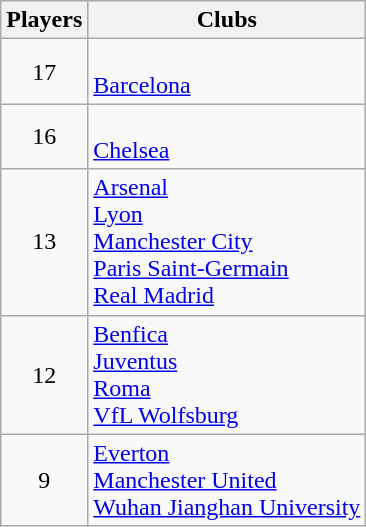<table class="wikitable sortable">
<tr>
<th>Players</th>
<th>Clubs</th>
</tr>
<tr>
<td align=center>17</td>
<td><br> <a href='#'>Barcelona</a></td>
</tr>
<tr>
<td align=center>16</td>
<td><br> <a href='#'>Chelsea</a></td>
</tr>
<tr>
<td align=center>13</td>
<td> <a href='#'>Arsenal</a><br> <a href='#'>Lyon</a><br> <a href='#'>Manchester City</a><br> <a href='#'>Paris Saint-Germain</a><br> <a href='#'>Real Madrid</a></td>
</tr>
<tr>
<td align=center>12</td>
<td> <a href='#'>Benfica</a><br> <a href='#'>Juventus</a><br> <a href='#'>Roma</a><br> <a href='#'>VfL Wolfsburg</a></td>
</tr>
<tr>
<td align=center>9</td>
<td> <a href='#'>Everton</a><br> <a href='#'>Manchester United</a><br> <a href='#'>Wuhan Jianghan University</a></td>
</tr>
</table>
